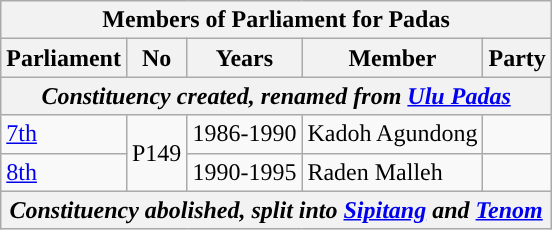<table class=wikitable>
<tr>
<th colspan="5">Members of Parliament for Padas</th>
</tr>
<tr>
<th>Parliament</th>
<th>No</th>
<th>Years</th>
<th>Member</th>
<th>Party</th>
</tr>
<tr>
<th colspan="5" align="center"><em>Constituency created, renamed from <a href='#'>Ulu Padas</a></em></th>
</tr>
<tr>
<td><a href='#'>7th</a></td>
<td rowspan="2">P149</td>
<td>1986-1990</td>
<td>Kadoh Agundong</td>
<td></td>
</tr>
<tr>
<td><a href='#'>8th</a></td>
<td>1990-1995</td>
<td>Raden Malleh</td>
<td bgcolor=></td>
</tr>
<tr>
<th colspan="5" align="center"><em>Constituency abolished, split into <a href='#'>Sipitang</a> and <a href='#'>Tenom</a></em></th>
</tr>
</table>
